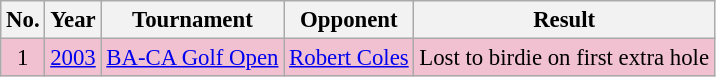<table class="wikitable" style="font-size:95%;">
<tr>
<th>No.</th>
<th>Year</th>
<th>Tournament</th>
<th>Opponent</th>
<th>Result</th>
</tr>
<tr style="background:#F2C1D1;">
<td align=center>1</td>
<td><a href='#'>2003</a></td>
<td><a href='#'>BA-CA Golf Open</a></td>
<td> <a href='#'>Robert Coles</a></td>
<td>Lost to birdie on first extra hole</td>
</tr>
</table>
